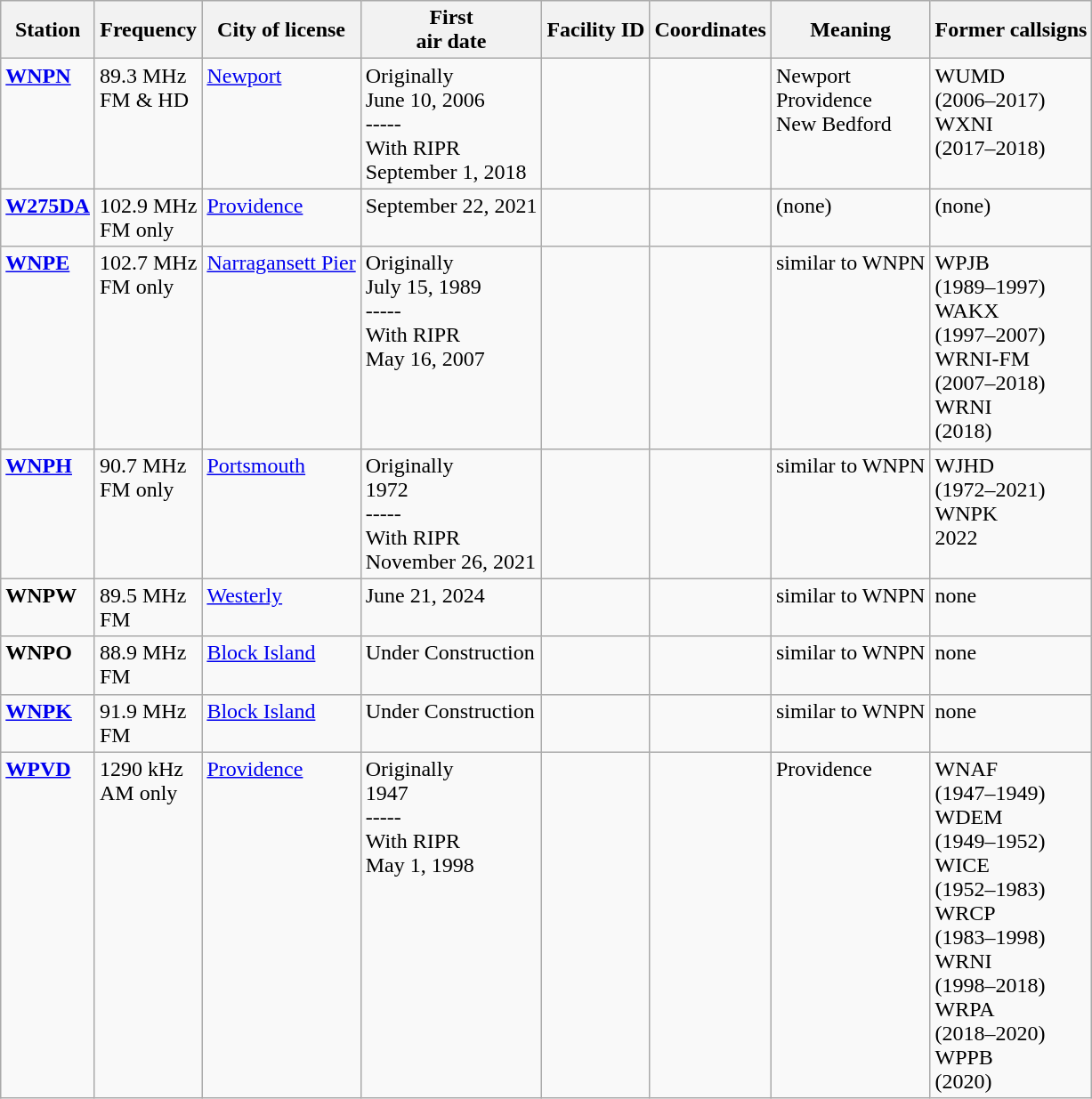<table class="wikitable">
<tr>
<th>Station</th>
<th>Frequency</th>
<th>City of license</th>
<th>First<br>air date</th>
<th>Facility ID</th>
<th>Coordinates</th>
<th>Meaning</th>
<th>Former callsigns</th>
</tr>
<tr style="vertical-align: top; text-align: left;">
<td><strong><a href='#'>WNPN</a></strong></td>
<td>89.3 MHz<br>FM & HD</td>
<td><a href='#'>Newport</a></td>
<td>Originally<br>June 10, 2006<br>-----<br>With RIPR<br>September 1, 2018</td>
<td></td>
<td></td>
<td>Newport<br>Providence<br>New Bedford</td>
<td>WUMD<br>(2006–2017)<br>WXNI<br>(2017–2018)</td>
</tr>
<tr style="vertical-align: top; text-align: left;">
<td><strong><a href='#'>W275DA</a></strong></td>
<td>102.9 MHz<br>FM only</td>
<td><a href='#'>Providence</a></td>
<td>September 22, 2021</td>
<td></td>
<td></td>
<td>(none)</td>
<td>(none)</td>
</tr>
<tr style="vertical-align: top; text-align: left;">
<td><strong><a href='#'>WNPE</a></strong></td>
<td>102.7 MHz<br>FM only</td>
<td><a href='#'>Narragansett Pier</a></td>
<td>Originally<br>July 15, 1989<br>-----<br>With RIPR<br>May 16, 2007</td>
<td></td>
<td></td>
<td>similar to WNPN</td>
<td>WPJB<br>(1989–1997)<br>WAKX<br>(1997–2007)<br>WRNI-FM<br>(2007–2018)<br>WRNI<br>(2018)</td>
</tr>
<tr style="vertical-align: top; text-align: left;">
<td><strong><a href='#'>WNPH</a></strong></td>
<td>90.7 MHz<br>FM only</td>
<td><a href='#'>Portsmouth</a></td>
<td>Originally<br>1972<br>-----<br>With RIPR<br>November 26, 2021</td>
<td></td>
<td></td>
<td>similar to WNPN</td>
<td>WJHD<br>(1972–2021)<br>WNPK<br>2022</td>
</tr>
<tr style="vertical-align: top; text-align: left;">
<td><strong>WNPW</strong></td>
<td>89.5 MHz<br>FM</td>
<td><a href='#'>Westerly</a></td>
<td>June 21, 2024</td>
<td></td>
<td></td>
<td>similar to WNPN</td>
<td>none</td>
</tr>
<tr style="vertical-align: top; text-align: left;">
<td><strong>WNPO</strong></td>
<td>88.9 MHz<br>FM</td>
<td><a href='#'>Block Island</a></td>
<td>Under Construction</td>
<td></td>
<td></td>
<td>similar to WNPN</td>
<td>none</td>
</tr>
<tr style="vertical-align: top; text-align: left;">
<td><strong><a href='#'>WNPK</a></strong></td>
<td>91.9 MHz<br>FM</td>
<td><a href='#'>Block Island</a></td>
<td>Under Construction</td>
<td></td>
<td></td>
<td>similar to WNPN</td>
<td>none</td>
</tr>
<tr style="vertical-align: top; text-align: left;">
<td><strong><a href='#'>WPVD</a></strong></td>
<td>1290 kHz<br>AM only</td>
<td><a href='#'>Providence</a></td>
<td>Originally<br>1947<br>-----<br>With RIPR<br>May 1, 1998</td>
<td></td>
<td></td>
<td>Providence</td>
<td>WNAF<br>(1947–1949)<br>WDEM<br>(1949–1952)<br>WICE<br>(1952–1983)<br>WRCP<br>(1983–1998)<br>WRNI<br>(1998–2018)<br>WRPA<br>(2018–2020)<br>WPPB<br>(2020)</td>
</tr>
</table>
